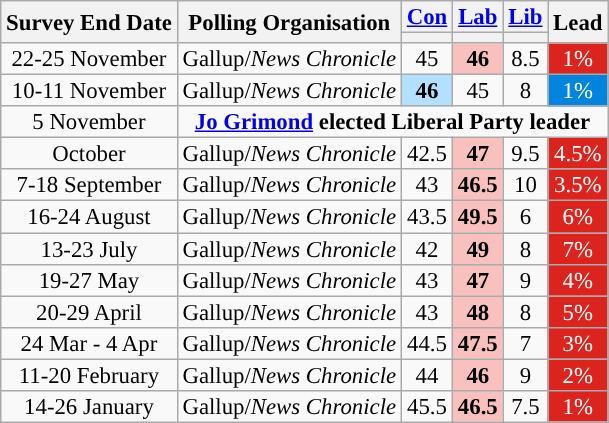<table class="wikitable" style="text-align: center; line-height: 14px; font-size: 95%;">
<tr>
<th rowspan="2">Survey End Date</th>
<th rowspan="2">Polling Organisation</th>
<th><a href='#'>Con</a></th>
<th><a href='#'>Lab</a></th>
<th><a href='#'>Lib</a></th>
<th rowspan="2">Lead</th>
</tr>
<tr>
<th style="background:"></th>
<th style="background:"></th>
<th style="background:"></th>
</tr>
<tr>
<td>22-25 November</td>
<td>Gallup/<em>News Chronicle</em></td>
<td>45</td>
<td style="background:#F8C1BE"><strong>46</strong></td>
<td>8.5</td>
<td style="background:#DC241f; color:white;">1%</td>
</tr>
<tr>
<td>10-11 November</td>
<td>Gallup/<em>News Chronicle</em></td>
<td style="background:#B3E0FF"><strong>46</strong></td>
<td>45</td>
<td>8</td>
<td style="background:#0084dd; color:white;">1%</td>
</tr>
<tr>
<td>5 November</td>
<td colspan="5"><strong><a href='#'>Jo Grimond</a> elected Liberal Party leader</strong></td>
</tr>
<tr>
<td>October</td>
<td>Gallup/<em>News Chronicle</em></td>
<td>42.5</td>
<td style="background:#F8C1BE"><strong>47</strong></td>
<td>9.5</td>
<td style="background:#DC241f; color:white;">4.5%</td>
</tr>
<tr>
<td>7-18 September</td>
<td>Gallup/<em>News Chronicle</em></td>
<td>43</td>
<td style="background:#F8C1BE"><strong>46.5</strong></td>
<td>10</td>
<td style="background:#DC241f; color:white;">3.5%</td>
</tr>
<tr>
<td>16-24 August</td>
<td>Gallup/<em>News Chronicle</em></td>
<td>43.5</td>
<td style="background:#F8C1BE"><strong>49.5</strong></td>
<td>6</td>
<td style="background:#DC241f; color:white;">6%</td>
</tr>
<tr>
<td>13-23 July</td>
<td>Gallup/<em>News Chronicle</em></td>
<td>42</td>
<td style="background:#F8C1BE"><strong>49</strong></td>
<td>8</td>
<td style="background:#DC241f; color:white;">7%</td>
</tr>
<tr>
<td>19-27 May</td>
<td>Gallup/<em>News Chronicle</em></td>
<td>43</td>
<td style="background:#F8C1BE"><strong>47</strong></td>
<td>9</td>
<td style="background:#DC241f; color:white;">4%</td>
</tr>
<tr>
<td>20-29 April</td>
<td>Gallup/<em>News Chronicle</em></td>
<td>43</td>
<td style="background:#F8C1BE"><strong>48</strong></td>
<td>8</td>
<td style="background:#DC241f; color:white;">5%</td>
</tr>
<tr>
<td>24 Mar - 4 Apr</td>
<td>Gallup/<em>News Chronicle</em></td>
<td>44.5</td>
<td style="background:#F8C1BE"><strong>47.5</strong></td>
<td>7</td>
<td style="background:#DC241f; color:white;">3%</td>
</tr>
<tr>
<td>11-20 February</td>
<td>Gallup/<em>News Chronicle</em></td>
<td>44</td>
<td style="background:#F8C1BE"><strong>46</strong></td>
<td>9</td>
<td style="background:#DC241f; color:white;">2%</td>
</tr>
<tr>
<td>14-26 January</td>
<td>Gallup/<em>News Chronicle</em></td>
<td>45.5</td>
<td style="background:#F8C1BE"><strong>46.5</strong></td>
<td>7.5</td>
<td style="background:#DC241f; color:white;">1%</td>
</tr>
</table>
